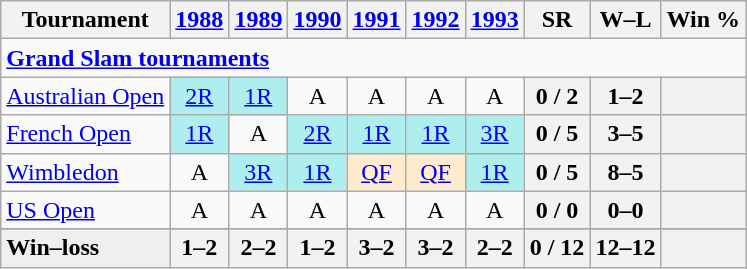<table class=wikitable style=text-align:center>
<tr>
<th>Tournament</th>
<th><a href='#'>1988</a></th>
<th><a href='#'>1989</a></th>
<th><a href='#'>1990</a></th>
<th><a href='#'>1991</a></th>
<th><a href='#'>1992</a></th>
<th><a href='#'>1993</a></th>
<th>SR</th>
<th>W–L</th>
<th>Win %</th>
</tr>
<tr>
<td colspan=25 style=text-align:left><a href='#'><strong>Grand Slam tournaments</strong></a></td>
</tr>
<tr>
<td align=left><a href='#'>Australian Open</a></td>
<td style=background:#afeeee><a href='#'>2R</a></td>
<td style=background:#afeeee><a href='#'>1R</a></td>
<td>A</td>
<td>A</td>
<td>A</td>
<td>A</td>
<th>0 / 2</th>
<th>1–2</th>
<th></th>
</tr>
<tr>
<td align=left><a href='#'>French Open</a></td>
<td style=background:#afeeee><a href='#'>1R</a></td>
<td>A</td>
<td style=background:#afeeee><a href='#'>2R</a></td>
<td style=background:#afeeee><a href='#'>1R</a></td>
<td style=background:#afeeee><a href='#'>1R</a></td>
<td style=background:#afeeee><a href='#'>3R</a></td>
<th>0 / 5</th>
<th>3–5</th>
<th></th>
</tr>
<tr>
<td align=left><a href='#'>Wimbledon</a></td>
<td>A</td>
<td style=background:#afeeee><a href='#'>3R</a></td>
<td style=background:#afeeee><a href='#'>1R</a></td>
<td style=background:#ffebcd><a href='#'>QF</a></td>
<td style=background:#ffebcd><a href='#'>QF</a></td>
<td style=background:#afeeee><a href='#'>1R</a></td>
<th>0 / 5</th>
<th>8–5</th>
<th></th>
</tr>
<tr>
<td align=left><a href='#'>US Open</a></td>
<td>A</td>
<td>A</td>
<td>A</td>
<td>A</td>
<td>A</td>
<td>A</td>
<th>0 / 0</th>
<th>0–0</th>
<th></th>
</tr>
<tr>
</tr>
<tr style=font-weight:bold;background:#efefef>
<td style=text-align:left>Win–loss</td>
<th>1–2</th>
<th>2–2</th>
<th>1–2</th>
<th>3–2</th>
<th>3–2</th>
<th>2–2</th>
<th>0 / 12</th>
<th>12–12</th>
<th></th>
</tr>
</table>
